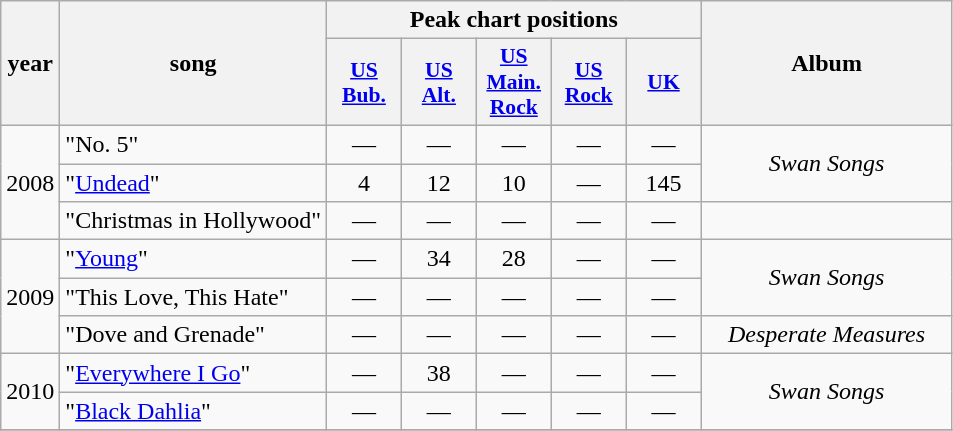<table class="wikitable plainrowheaders" style="text-align:center;">
<tr>
<th scope="col" rowspan="2" style="2em">year</th>
<th scope="col" rowspan="2" style="16em">song</th>
<th scope="col" colspan="5">Peak chart positions</th>
<th scope="col" rowspan="2" style="width:10em;">Album</th>
</tr>
<tr>
<th scope="col" style="width:3em;font-size:90%;"><a href='#'>US<br>Bub.</a><br></th>
<th scope="col" style="width:3em;font-size:90%;"><a href='#'>US<br>Alt.</a><br></th>
<th scope="col" style="width:3em;font-size:90%;"><a href='#'>US<br>Main. Rock</a><br></th>
<th scope="col" style="width:3em;font-size:90%;"><a href='#'>US<br>Rock</a><br></th>
<th scope="col" style="width:3em;font-size:90%;"><a href='#'>UK</a><br></th>
</tr>
<tr>
<td rowspan="3">2008</td>
<td scope="row" style="text-align:left;">"No. 5"</td>
<td>—</td>
<td>—</td>
<td>—</td>
<td>—</td>
<td>—</td>
<td rowspan="2"><em>Swan Songs</em></td>
</tr>
<tr>
<td scope="row" style="text-align:left;">"<a href='#'>Undead</a>"</td>
<td>4</td>
<td>12</td>
<td>10</td>
<td>—</td>
<td>145</td>
</tr>
<tr>
<td scope="row" style="text-align:left;">"Christmas in Hollywood"</td>
<td>—</td>
<td>—</td>
<td>—</td>
<td>—</td>
<td>—</td>
<td></td>
</tr>
<tr>
<td rowspan="3">2009</td>
<td scope="row" style="text-align:left;">"<a href='#'>Young</a>"</td>
<td>—</td>
<td>34</td>
<td>28</td>
<td>—</td>
<td>—</td>
<td rowspan="2"><em>Swan Songs</em></td>
</tr>
<tr>
<td scope="row" style="text-align:left;">"This Love, This Hate"</td>
<td>—</td>
<td>—</td>
<td>—</td>
<td>—</td>
<td>—</td>
</tr>
<tr>
<td scope="row" style="text-align:left;">"Dove and Grenade"</td>
<td>—</td>
<td>—</td>
<td>—</td>
<td>—</td>
<td>—</td>
<td><em>Desperate Measures</em></td>
</tr>
<tr>
<td rowspan="2">2010</td>
<td scope="row" style="text-align:left;">"<a href='#'>Everywhere I Go</a>"</td>
<td>—</td>
<td>38</td>
<td>—</td>
<td>—</td>
<td>—</td>
<td rowspan="2"><em>Swan Songs</em></td>
</tr>
<tr>
<td scope="row" style="text-align:left;">"<a href='#'>Black Dahlia</a>"</td>
<td>—</td>
<td>—</td>
<td>—</td>
<td>—</td>
<td>—</td>
</tr>
<tr>
</tr>
</table>
